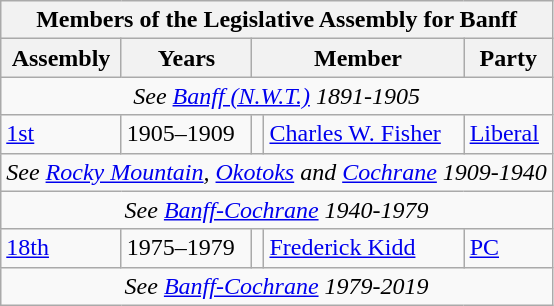<table class="wikitable collapsible">
<tr>
<th colspan=5>Members of the Legislative Assembly for Banff</th>
</tr>
<tr>
<th>Assembly</th>
<th>Years</th>
<th colspan="2">Member</th>
<th>Party</th>
</tr>
<tr>
<td align="center" colspan=5><em>See <a href='#'>Banff (N.W.T.)</a> 1891-1905</em></td>
</tr>
<tr>
<td><a href='#'>1st</a></td>
<td>1905–1909</td>
<td></td>
<td><a href='#'>Charles W. Fisher</a></td>
<td><a href='#'>Liberal</a></td>
</tr>
<tr>
<td align="center" colspan=5><em>See <a href='#'>Rocky Mountain</a>, <a href='#'>Okotoks</a> and <a href='#'>Cochrane</a> 1909-1940</em></td>
</tr>
<tr>
<td align="center" colspan=5><em>See <a href='#'>Banff-Cochrane</a> 1940-1979</em></td>
</tr>
<tr>
<td><a href='#'>18th</a></td>
<td>1975–1979</td>
<td></td>
<td><a href='#'>Frederick Kidd</a></td>
<td><a href='#'>PC</a></td>
</tr>
<tr>
<td align="center" colspan=5><em>See <a href='#'>Banff-Cochrane</a> 1979-2019</em></td>
</tr>
</table>
